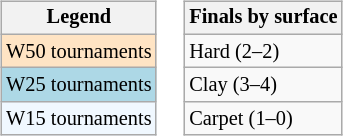<table>
<tr valign=top>
<td><br><table class=wikitable style="font-size:85%">
<tr>
<th>Legend</th>
</tr>
<tr style="background:#ffe4c4;">
<td>W50 tournaments</td>
</tr>
<tr style="background:lightblue;">
<td>W25 tournaments</td>
</tr>
<tr style="background:#f0f8ff;">
<td>W15 tournaments</td>
</tr>
</table>
</td>
<td><br><table class="wikitable" style="font-size:85%;">
<tr>
<th>Finals by surface</th>
</tr>
<tr>
<td>Hard (2–2)</td>
</tr>
<tr>
<td>Clay (3–4)</td>
</tr>
<tr>
<td>Carpet (1–0)</td>
</tr>
</table>
</td>
</tr>
</table>
